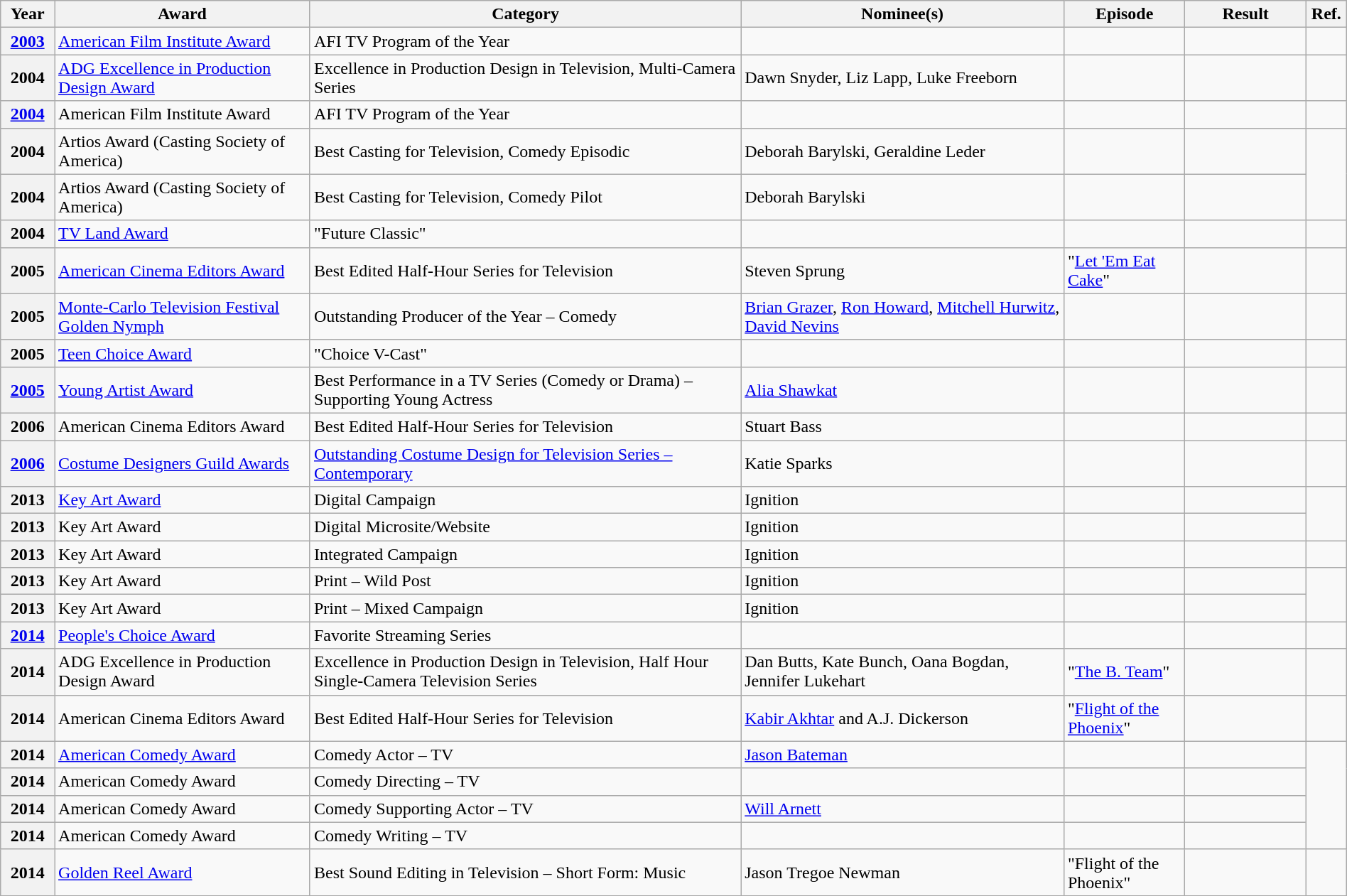<table class="wikitable plainrowheaders" width=100%>
<tr>
<th scope="col" width="4%">Year</th>
<th scope="col" width="19%">Award</th>
<th scope="col" width="32%">Category</th>
<th scope="col" width="24%">Nominee(s)</th>
<th scope="col" width="9%">Episode</th>
<th scope="col" width="9%">Result</th>
<th scope="col" width="3%">Ref.</th>
</tr>
<tr>
<th scope="row"><a href='#'>2003</a></th>
<td><a href='#'>American Film Institute Award</a></td>
<td>AFI TV Program of the Year</td>
<td></td>
<td></td>
<td></td>
<td style="text-align:center;"></td>
</tr>
<tr>
<th scope="row">2004</th>
<td><a href='#'>ADG Excellence in Production Design Award</a></td>
<td>Excellence in Production Design in Television, Multi-Camera Series</td>
<td>Dawn Snyder, Liz Lapp, Luke Freeborn</td>
<td></td>
<td></td>
<td style="text-align:center;"></td>
</tr>
<tr>
<th scope="row"><a href='#'>2004</a></th>
<td>American Film Institute Award</td>
<td>AFI TV Program of the Year</td>
<td></td>
<td></td>
<td></td>
<td style="text-align:center;"></td>
</tr>
<tr>
<th scope=row>2004</th>
<td>Artios Award (Casting Society of America)</td>
<td>Best Casting for Television, Comedy Episodic</td>
<td>Deborah Barylski, Geraldine Leder</td>
<td></td>
<td></td>
<td rowspan=2 style="text-align:center;"></td>
</tr>
<tr>
<th scope=row>2004</th>
<td>Artios Award (Casting Society of America)</td>
<td>Best Casting for Television, Comedy Pilot</td>
<td>Deborah Barylski</td>
<td></td>
<td></td>
</tr>
<tr>
<th scope=row>2004</th>
<td><a href='#'>TV Land Award</a></td>
<td>"Future Classic"</td>
<td></td>
<td></td>
<td></td>
<td style="text-align:center;"></td>
</tr>
<tr>
<th scope=row>2005</th>
<td><a href='#'>American Cinema Editors Award</a></td>
<td>Best Edited Half-Hour Series for Television</td>
<td>Steven Sprung</td>
<td>"<a href='#'>Let 'Em Eat Cake</a>"</td>
<td></td>
<td style="text-align:center;"></td>
</tr>
<tr>
<th scope=row>2005</th>
<td><a href='#'>Monte-Carlo Television Festival Golden Nymph</a></td>
<td>Outstanding Producer of the Year – Comedy</td>
<td><a href='#'>Brian Grazer</a>, <a href='#'>Ron Howard</a>, <a href='#'>Mitchell Hurwitz</a>, <a href='#'>David Nevins</a></td>
<td></td>
<td></td>
<td style="text-align:center;"></td>
</tr>
<tr>
<th scope="row">2005</th>
<td><a href='#'>Teen Choice Award</a></td>
<td>"Choice V-Cast"</td>
<td></td>
<td></td>
<td></td>
<td style="text-align:center;"></td>
</tr>
<tr>
<th scope="row"><a href='#'>2005</a></th>
<td><a href='#'>Young Artist Award</a></td>
<td>Best Performance in a TV Series (Comedy or Drama) – Supporting Young Actress</td>
<td><a href='#'>Alia Shawkat</a></td>
<td></td>
<td></td>
<td style="text-align:center;"></td>
</tr>
<tr>
<th scope="row">2006</th>
<td>American Cinema Editors Award</td>
<td>Best Edited Half-Hour Series for Television</td>
<td>Stuart Bass</td>
<td></td>
<td></td>
<td style="text-align:center;"></td>
</tr>
<tr>
<th scope="row"><a href='#'>2006</a></th>
<td><a href='#'>Costume Designers Guild Awards</a></td>
<td><a href='#'>Outstanding Costume Design for Television Series – Contemporary</a></td>
<td>Katie Sparks</td>
<td></td>
<td></td>
<td style="text-align:center;"></td>
</tr>
<tr>
<th scope="row">2013</th>
<td><a href='#'>Key Art Award</a></td>
<td>Digital Campaign</td>
<td>Ignition</td>
<td></td>
<td></td>
<td rowspan=2 style="text-align:center;"></td>
</tr>
<tr>
<th scope="row">2013</th>
<td>Key Art Award</td>
<td>Digital Microsite/Website</td>
<td>Ignition</td>
<td></td>
<td></td>
</tr>
<tr>
<th scope="row">2013</th>
<td>Key Art Award</td>
<td>Integrated Campaign</td>
<td>Ignition</td>
<td></td>
<td></td>
<td style="text-align:center;"></td>
</tr>
<tr>
<th scope="row">2013</th>
<td>Key Art Award</td>
<td>Print – Wild Post</td>
<td>Ignition</td>
<td></td>
<td></td>
<td rowspan=2 style="text-align:center;"></td>
</tr>
<tr>
<th scope="row">2013</th>
<td>Key Art Award</td>
<td>Print – Mixed Campaign</td>
<td>Ignition</td>
<td></td>
<td></td>
</tr>
<tr>
<th scope="row"><a href='#'>2014</a></th>
<td><a href='#'>People's Choice Award</a></td>
<td>Favorite Streaming Series</td>
<td></td>
<td></td>
<td></td>
<td style="text-align:center;"></td>
</tr>
<tr>
<th scope="row">2014</th>
<td>ADG Excellence in Production Design Award</td>
<td>Excellence in Production Design in Television, Half Hour Single-Camera Television Series</td>
<td>Dan Butts, Kate Bunch, Oana Bogdan, Jennifer Lukehart</td>
<td>"<a href='#'>The B. Team</a>"</td>
<td></td>
<td style="text-align:center;"></td>
</tr>
<tr>
<th scope="row">2014</th>
<td>American Cinema Editors Award</td>
<td>Best Edited Half-Hour Series for Television</td>
<td><a href='#'>Kabir Akhtar</a> and A.J. Dickerson</td>
<td>"<a href='#'>Flight of the Phoenix</a>"</td>
<td></td>
<td style="text-align:center;"></td>
</tr>
<tr>
<th scope="row">2014</th>
<td><a href='#'>American Comedy Award</a></td>
<td>Comedy Actor – TV</td>
<td><a href='#'>Jason Bateman</a></td>
<td></td>
<td></td>
<td rowspan=4 style="text-align:center;"></td>
</tr>
<tr>
<th scope="row">2014</th>
<td>American Comedy Award</td>
<td>Comedy Directing – TV</td>
<td></td>
<td></td>
<td></td>
</tr>
<tr>
<th scope="row">2014</th>
<td>American Comedy Award</td>
<td>Comedy Supporting Actor – TV</td>
<td><a href='#'>Will Arnett</a></td>
<td></td>
<td></td>
</tr>
<tr>
<th scope="row">2014</th>
<td>American Comedy Award</td>
<td>Comedy Writing – TV</td>
<td></td>
<td></td>
<td></td>
</tr>
<tr>
<th scope="row">2014</th>
<td><a href='#'>Golden Reel Award</a></td>
<td>Best Sound Editing in Television – Short Form: Music</td>
<td>Jason Tregoe Newman</td>
<td>"Flight of the Phoenix"</td>
<td></td>
<td style="text-align:center;"></td>
</tr>
<tr>
</tr>
</table>
